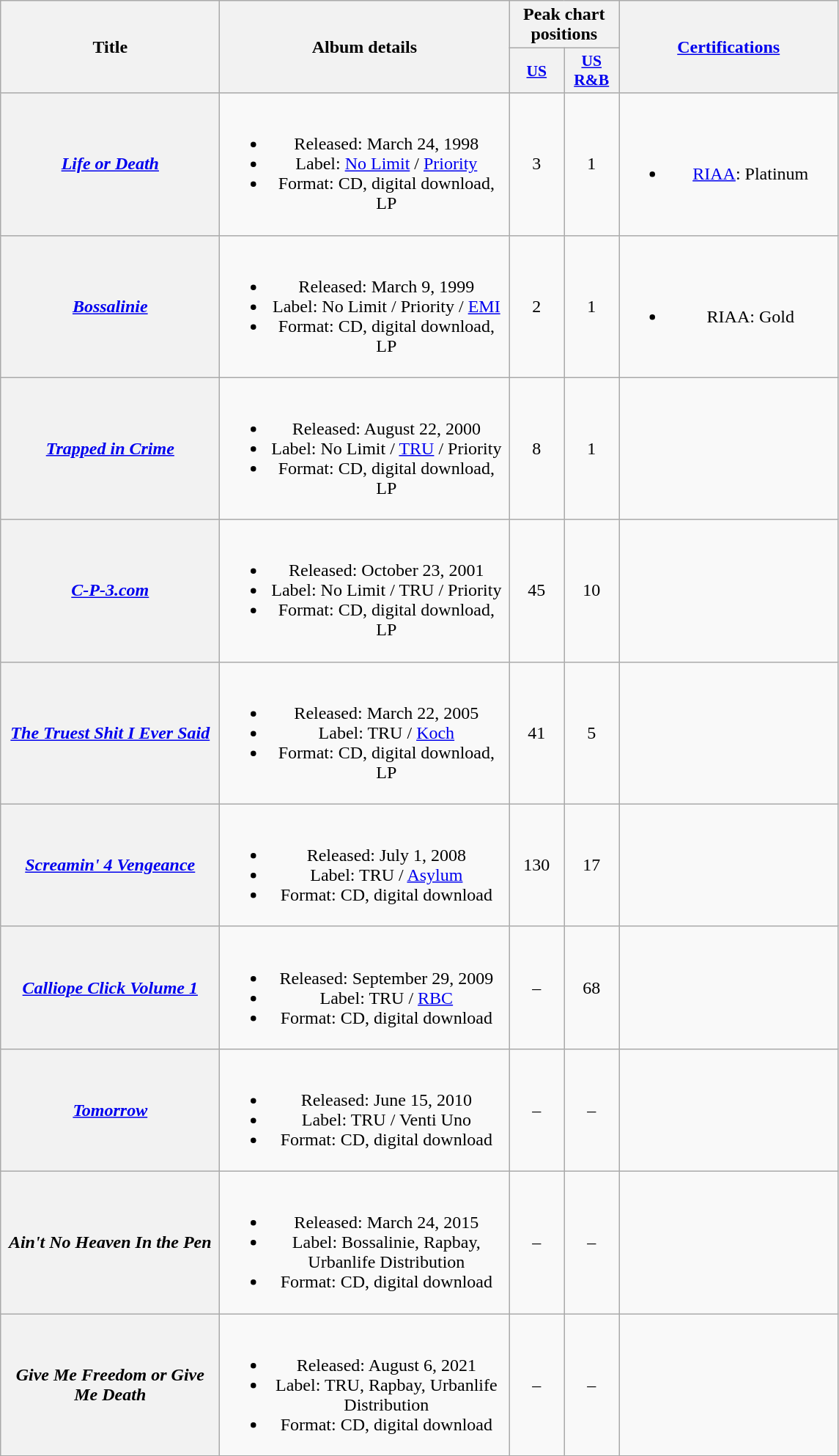<table class="wikitable plainrowheaders" style="text-align:center;">
<tr>
<th scope="col" rowspan="2" style="width:12em;">Title</th>
<th scope="col" rowspan="2" style="width:16em;">Album details</th>
<th scope="col" colspan="2">Peak chart positions</th>
<th scope="col" rowspan="2" style="width:12em;"><a href='#'>Certifications</a></th>
</tr>
<tr>
<th scope="col" style="width:3em;font-size:90%;"><a href='#'>US</a></th>
<th scope="col" style="width:3em;font-size:90%;"><a href='#'>US R&B</a></th>
</tr>
<tr>
<th scope="row"><em><a href='#'>Life or Death</a></em></th>
<td><br><ul><li>Released: March 24, 1998</li><li>Label: <a href='#'>No Limit</a> / <a href='#'>Priority</a></li><li>Format: CD, digital download, LP</li></ul></td>
<td>3</td>
<td>1</td>
<td><br><ul><li><a href='#'>RIAA</a>: Platinum</li></ul></td>
</tr>
<tr>
<th scope="row"><em><a href='#'>Bossalinie</a></em></th>
<td><br><ul><li>Released: March 9, 1999</li><li>Label: No Limit / Priority / <a href='#'>EMI</a></li><li>Format: CD, digital download, LP</li></ul></td>
<td>2</td>
<td>1</td>
<td><br><ul><li>RIAA: Gold</li></ul></td>
</tr>
<tr>
<th scope="row"><em><a href='#'>Trapped in Crime</a></em></th>
<td><br><ul><li>Released: August 22, 2000</li><li>Label: No Limit / <a href='#'>TRU</a> / Priority</li><li>Format: CD, digital download, LP</li></ul></td>
<td>8</td>
<td>1</td>
<td></td>
</tr>
<tr>
<th scope="row"><em><a href='#'>C-P-3.com</a></em></th>
<td><br><ul><li>Released: October 23, 2001</li><li>Label: No Limit / TRU / Priority</li><li>Format: CD, digital download, LP</li></ul></td>
<td>45</td>
<td>10</td>
<td></td>
</tr>
<tr>
<th scope="row"><em><a href='#'>The Truest Shit I Ever Said</a></em></th>
<td><br><ul><li>Released: March 22, 2005</li><li>Label: TRU / <a href='#'>Koch</a></li><li>Format: CD, digital download, LP</li></ul></td>
<td>41</td>
<td>5</td>
<td></td>
</tr>
<tr>
<th scope="row"><em><a href='#'>Screamin' 4 Vengeance</a></em></th>
<td><br><ul><li>Released: July 1, 2008</li><li>Label: TRU / <a href='#'>Asylum</a></li><li>Format: CD, digital download</li></ul></td>
<td>130</td>
<td>17</td>
<td></td>
</tr>
<tr>
<th scope="row"><em><a href='#'>Calliope Click Volume 1</a></em></th>
<td><br><ul><li>Released: September 29, 2009</li><li>Label: TRU / <a href='#'>RBC</a></li><li>Format: CD, digital download</li></ul></td>
<td>–</td>
<td>68</td>
<td></td>
</tr>
<tr>
<th scope="row"><em><a href='#'>Tomorrow</a></em></th>
<td><br><ul><li>Released: June 15, 2010</li><li>Label: TRU / Venti Uno</li><li>Format: CD, digital download</li></ul></td>
<td>–</td>
<td>–</td>
<td></td>
</tr>
<tr>
<th scope="row"><em>Ain't No Heaven In the Pen</em></th>
<td><br><ul><li>Released: March 24, 2015</li><li>Label: Bossalinie, Rapbay, Urbanlife Distribution</li><li>Format: CD, digital download</li></ul></td>
<td>–</td>
<td>–</td>
<td></td>
</tr>
<tr>
<th scope="row"><em>Give Me Freedom or Give Me Death</em></th>
<td><br><ul><li>Released: August 6, 2021</li><li>Label: TRU, Rapbay, Urbanlife Distribution</li><li>Format: CD, digital download</li></ul></td>
<td>–</td>
<td>–</td>
<td></td>
</tr>
<tr>
</tr>
</table>
